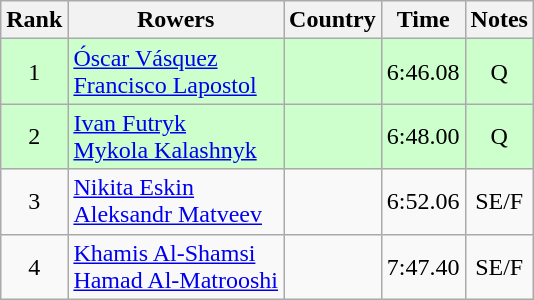<table class="wikitable" style="text-align:center">
<tr>
<th>Rank</th>
<th>Rowers</th>
<th>Country</th>
<th>Time</th>
<th>Notes</th>
</tr>
<tr bgcolor=ccffcc>
<td>1</td>
<td align="left"><a href='#'>Óscar Vásquez</a><br><a href='#'>Francisco Lapostol</a></td>
<td align="left"></td>
<td>6:46.08</td>
<td>Q</td>
</tr>
<tr bgcolor=ccffcc>
<td>2</td>
<td align="left"><a href='#'>Ivan Futryk</a><br><a href='#'>Mykola Kalashnyk</a></td>
<td align="left"></td>
<td>6:48.00</td>
<td>Q</td>
</tr>
<tr>
<td>3</td>
<td align="left"><a href='#'>Nikita Eskin</a><br><a href='#'>Aleksandr Matveev</a></td>
<td align="left"></td>
<td>6:52.06</td>
<td>SE/F</td>
</tr>
<tr>
<td>4</td>
<td align="left"><a href='#'>Khamis Al-Shamsi</a><br><a href='#'>Hamad Al-Matrooshi</a></td>
<td align="left"></td>
<td>7:47.40</td>
<td>SE/F</td>
</tr>
</table>
